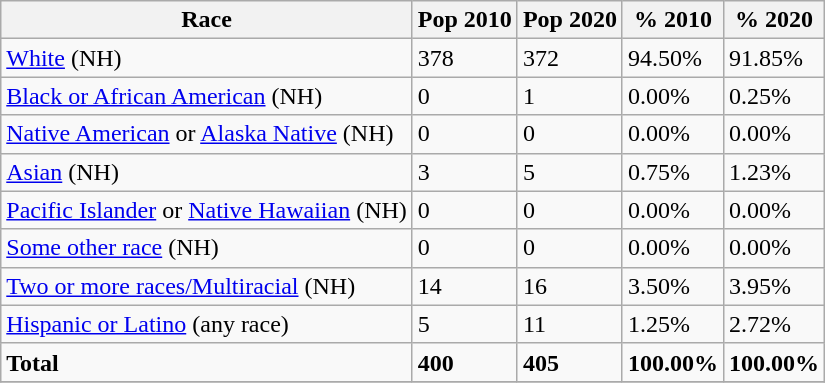<table class="wikitable">
<tr>
<th>Race</th>
<th>Pop 2010</th>
<th>Pop 2020</th>
<th>% 2010</th>
<th>% 2020</th>
</tr>
<tr>
<td><a href='#'>White</a> (NH)</td>
<td>378</td>
<td>372</td>
<td>94.50%</td>
<td>91.85%</td>
</tr>
<tr>
<td><a href='#'>Black or African American</a> (NH)</td>
<td>0</td>
<td>1</td>
<td>0.00%</td>
<td>0.25%</td>
</tr>
<tr>
<td><a href='#'>Native American</a> or <a href='#'>Alaska Native</a> (NH)</td>
<td>0</td>
<td>0</td>
<td>0.00%</td>
<td>0.00%</td>
</tr>
<tr>
<td><a href='#'>Asian</a> (NH)</td>
<td>3</td>
<td>5</td>
<td>0.75%</td>
<td>1.23%</td>
</tr>
<tr>
<td><a href='#'>Pacific Islander</a> or <a href='#'>Native Hawaiian</a> (NH)</td>
<td>0</td>
<td>0</td>
<td>0.00%</td>
<td>0.00%</td>
</tr>
<tr>
<td><a href='#'>Some other race</a> (NH)</td>
<td>0</td>
<td>0</td>
<td>0.00%</td>
<td>0.00%</td>
</tr>
<tr>
<td><a href='#'>Two or more races/Multiracial</a> (NH)</td>
<td>14</td>
<td>16</td>
<td>3.50%</td>
<td>3.95%</td>
</tr>
<tr>
<td><a href='#'>Hispanic or Latino</a> (any race)</td>
<td>5</td>
<td>11</td>
<td>1.25%</td>
<td>2.72%</td>
</tr>
<tr>
<td><strong>Total</strong></td>
<td><strong>400</strong></td>
<td><strong>405</strong></td>
<td><strong>100.00%</strong></td>
<td><strong>100.00%</strong></td>
</tr>
<tr>
</tr>
</table>
